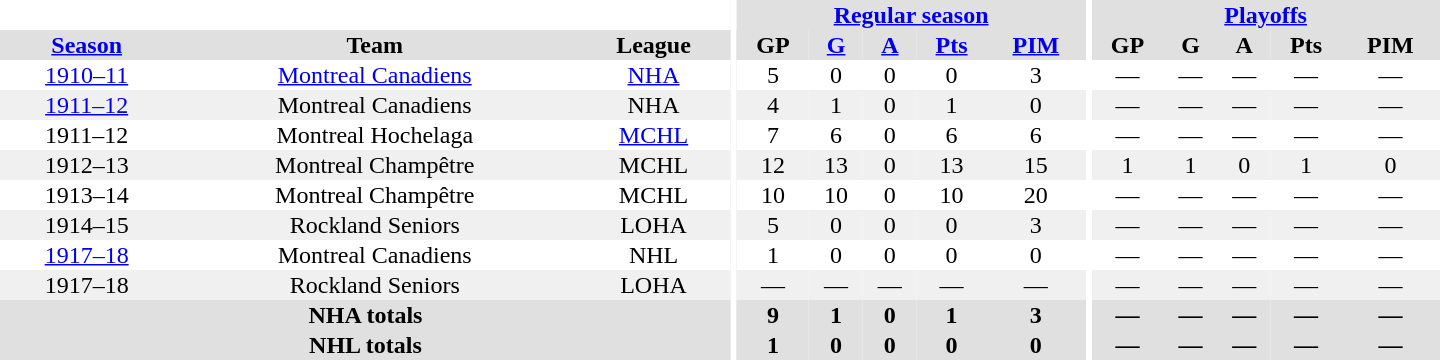<table border="0" cellpadding="1" cellspacing="0" style="text-align:center; width:60em">
<tr bgcolor="#e0e0e0">
<th colspan="3" bgcolor="#ffffff"></th>
<th rowspan="100" bgcolor="#ffffff"></th>
<th colspan="5"><a href='#'>Regular season</a></th>
<th rowspan="100" bgcolor="#ffffff"></th>
<th colspan="5"><a href='#'>Playoffs</a></th>
</tr>
<tr bgcolor="#e0e0e0">
<th><a href='#'>Season</a></th>
<th>Team</th>
<th>League</th>
<th>GP</th>
<th><a href='#'>G</a></th>
<th><a href='#'>A</a></th>
<th><a href='#'>Pts</a></th>
<th><a href='#'>PIM</a></th>
<th>GP</th>
<th>G</th>
<th>A</th>
<th>Pts</th>
<th>PIM</th>
</tr>
<tr>
<td><a href='#'>1910–11</a></td>
<td><a href='#'>Montreal Canadiens</a></td>
<td><a href='#'>NHA</a></td>
<td>5</td>
<td>0</td>
<td>0</td>
<td>0</td>
<td>3</td>
<td>—</td>
<td>—</td>
<td>—</td>
<td>—</td>
<td>—</td>
</tr>
<tr bgcolor="#f0f0f0">
<td><a href='#'>1911–12</a></td>
<td>Montreal Canadiens</td>
<td>NHA</td>
<td>4</td>
<td>1</td>
<td>0</td>
<td>1</td>
<td>0</td>
<td>—</td>
<td>—</td>
<td>—</td>
<td>—</td>
<td>—</td>
</tr>
<tr>
<td>1911–12</td>
<td>Montreal Hochelaga</td>
<td><a href='#'>MCHL</a></td>
<td>7</td>
<td>6</td>
<td>0</td>
<td>6</td>
<td>6</td>
<td>—</td>
<td>—</td>
<td>—</td>
<td>—</td>
<td>—</td>
</tr>
<tr bgcolor="#f0f0f0">
<td>1912–13</td>
<td>Montreal Champêtre</td>
<td>MCHL</td>
<td>12</td>
<td>13</td>
<td>0</td>
<td>13</td>
<td>15</td>
<td>1</td>
<td>1</td>
<td>0</td>
<td>1</td>
<td>0</td>
</tr>
<tr>
<td>1913–14</td>
<td>Montreal Champêtre</td>
<td>MCHL</td>
<td>10</td>
<td>10</td>
<td>0</td>
<td>10</td>
<td>20</td>
<td>—</td>
<td>—</td>
<td>—</td>
<td>—</td>
<td>—</td>
</tr>
<tr bgcolor="#f0f0f0">
<td>1914–15</td>
<td>Rockland Seniors</td>
<td>LOHA</td>
<td>5</td>
<td>0</td>
<td>0</td>
<td>0</td>
<td>3</td>
<td>—</td>
<td>—</td>
<td>—</td>
<td>—</td>
<td>—</td>
</tr>
<tr>
<td><a href='#'>1917–18</a></td>
<td>Montreal Canadiens</td>
<td>NHL</td>
<td>1</td>
<td>0</td>
<td>0</td>
<td>0</td>
<td>0</td>
<td>—</td>
<td>—</td>
<td>—</td>
<td>—</td>
<td>—</td>
</tr>
<tr bgcolor="#f0f0f0">
<td>1917–18</td>
<td>Rockland Seniors</td>
<td>LOHA</td>
<td>—</td>
<td>—</td>
<td>—</td>
<td>—</td>
<td>—</td>
<td>—</td>
<td>—</td>
<td>—</td>
<td>—</td>
<td>—</td>
</tr>
<tr bgcolor="#e0e0e0">
<th colspan="3">NHA totals</th>
<th>9</th>
<th>1</th>
<th>0</th>
<th>1</th>
<th>3</th>
<th>—</th>
<th>—</th>
<th>—</th>
<th>—</th>
<th>—</th>
</tr>
<tr bgcolor="#e0e0e0">
<th colspan="3">NHL totals</th>
<th>1</th>
<th>0</th>
<th>0</th>
<th>0</th>
<th>0</th>
<th>—</th>
<th>—</th>
<th>—</th>
<th>—</th>
<th>—</th>
</tr>
</table>
